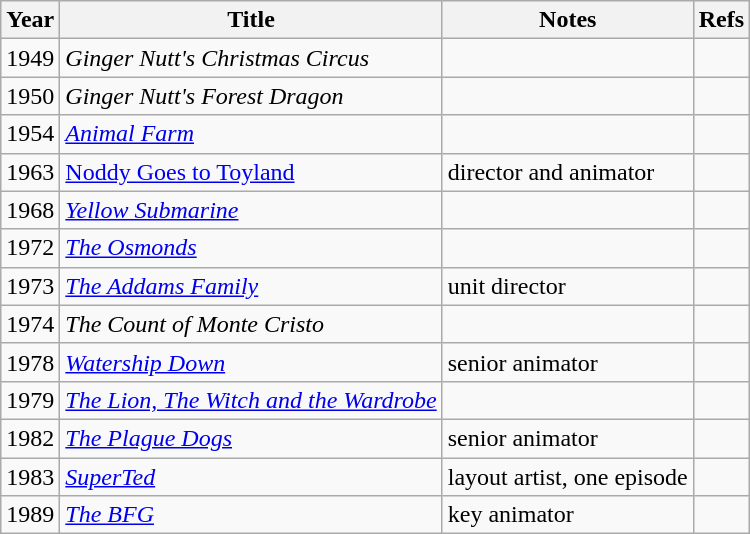<table class="wikitable sortable">
<tr>
<th>Year</th>
<th>Title</th>
<th>Notes</th>
<th>Refs</th>
</tr>
<tr>
<td>1949</td>
<td><em>Ginger Nutt's Christmas Circus</em></td>
<td></td>
<td></td>
</tr>
<tr>
<td>1950</td>
<td><em>Ginger Nutt's Forest Dragon</em></td>
<td></td>
<td></td>
</tr>
<tr>
<td>1954</td>
<td><em><a href='#'>Animal Farm</a></em></td>
<td></td>
<td></td>
</tr>
<tr>
<td>1963</td>
<td><a href='#'>Noddy Goes to Toyland</a></td>
<td>director and animator</td>
<td></td>
</tr>
<tr>
<td>1968</td>
<td><em><a href='#'>Yellow Submarine</a></em></td>
<td></td>
<td></td>
</tr>
<tr>
<td>1972</td>
<td><em><a href='#'>The Osmonds</a></em></td>
<td></td>
<td></td>
</tr>
<tr>
<td>1973</td>
<td><em><a href='#'>The Addams Family</a></em></td>
<td>unit director</td>
<td></td>
</tr>
<tr>
<td>1974</td>
<td><em>The Count of Monte Cristo</em></td>
<td></td>
<td></td>
</tr>
<tr>
<td>1978</td>
<td><em><a href='#'>Watership Down</a></em></td>
<td>senior animator</td>
<td></td>
</tr>
<tr>
<td>1979</td>
<td><em><a href='#'>The Lion, The Witch and the Wardrobe</a></em></td>
<td></td>
<td></td>
</tr>
<tr>
<td>1982</td>
<td><em><a href='#'>The Plague Dogs</a></em></td>
<td>senior animator</td>
<td></td>
</tr>
<tr>
<td>1983</td>
<td><em><a href='#'>SuperTed</a></em></td>
<td>layout artist, one episode</td>
<td></td>
</tr>
<tr>
<td>1989</td>
<td><em><a href='#'>The BFG</a></em></td>
<td>key animator</td>
<td></td>
</tr>
</table>
